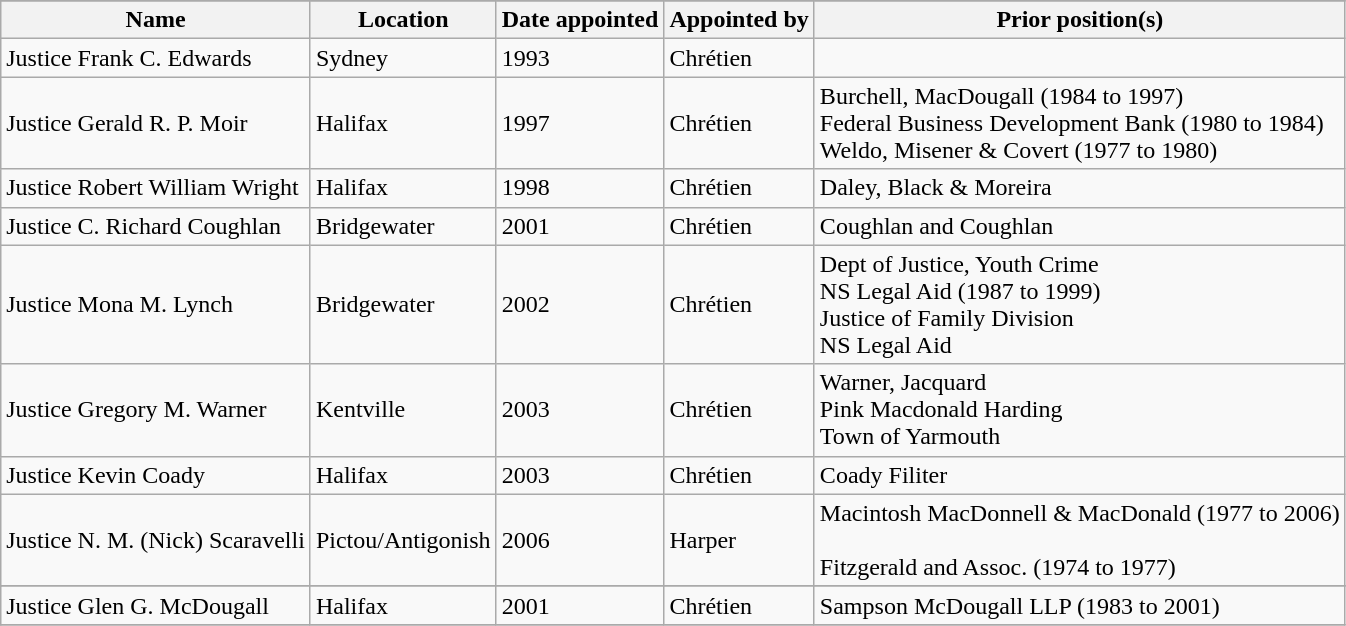<table class="wikitable sortable" style="text-align:left">
<tr>
</tr>
<tr>
<th scope="col" align=left>Name</th>
<th scope="col" align=left>Location</th>
<th scope="col" align=left>Date appointed</th>
<th scope="col" align=left>Appointed by</th>
<th scope="col" class="unsortable">Prior position(s)</th>
</tr>
<tr>
<td>Justice Frank C. Edwards</td>
<td>Sydney</td>
<td>1993</td>
<td>Chrétien</td>
<td></td>
</tr>
<tr>
<td>Justice Gerald R. P. Moir</td>
<td>Halifax</td>
<td>1997</td>
<td>Chrétien</td>
<td>Burchell, MacDougall (1984 to 1997)<br>Federal Business Development Bank (1980 to 1984)<br>Weldo, Misener & Covert (1977 to 1980)</td>
</tr>
<tr>
<td>Justice Robert William Wright</td>
<td>Halifax</td>
<td>1998</td>
<td>Chrétien</td>
<td>Daley, Black & Moreira</td>
</tr>
<tr>
<td>Justice C. Richard Coughlan</td>
<td>Bridgewater</td>
<td>2001</td>
<td>Chrétien</td>
<td>Coughlan and Coughlan</td>
</tr>
<tr>
<td>Justice Mona M. Lynch</td>
<td>Bridgewater</td>
<td>2002</td>
<td>Chrétien</td>
<td>Dept of Justice, Youth Crime <br> NS Legal Aid (1987 to 1999)<br>Justice of Family Division<br> NS Legal Aid</td>
</tr>
<tr>
<td>Justice Gregory M. Warner </td>
<td>Kentville</td>
<td>2003</td>
<td>Chrétien</td>
<td>Warner, Jacquard<br>Pink Macdonald Harding<br> Town of Yarmouth</td>
</tr>
<tr>
<td>Justice Kevin Coady</td>
<td>Halifax</td>
<td>2003</td>
<td>Chrétien</td>
<td>Coady Filiter</td>
</tr>
<tr>
<td>Justice N. M. (Nick) Scaravelli</td>
<td>Pictou/Antigonish</td>
<td>2006</td>
<td>Harper</td>
<td>Macintosh MacDonnell & MacDonald (1977 to 2006)<br><br>Fitzgerald and Assoc. (1974 to 1977)</td>
</tr>
<tr>
</tr>
<tr>
<td>Justice Glen G. McDougall</td>
<td>Halifax</td>
<td>2001</td>
<td>Chrétien</td>
<td>Sampson McDougall LLP (1983 to 2001)</td>
</tr>
<tr>
</tr>
</table>
